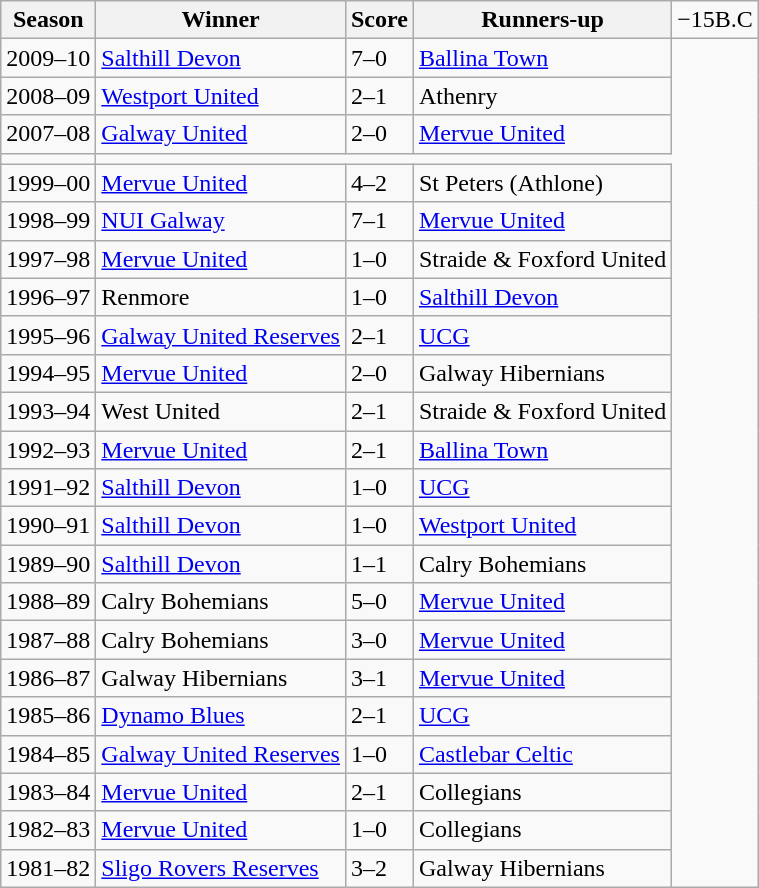<table class="wikitable collapsible">
<tr>
<th>Season</th>
<th>Winner</th>
<th>Score</th>
<th>Runners-up</th>
<td>−15B.C</td>
</tr>
<tr>
<td>2009–10</td>
<td><a href='#'>Salthill Devon</a></td>
<td>7–0</td>
<td><a href='#'>Ballina Town</a></td>
</tr>
<tr>
<td>2008–09</td>
<td><a href='#'>Westport United</a></td>
<td>2–1</td>
<td>Athenry</td>
</tr>
<tr>
<td>2007–08</td>
<td><a href='#'>Galway United</a></td>
<td>2–0</td>
<td><a href='#'>Mervue United</a></td>
</tr>
<tr>
<td></td>
</tr>
<tr>
<td>1999–00</td>
<td><a href='#'>Mervue United</a></td>
<td>4–2</td>
<td>St Peters (Athlone)</td>
</tr>
<tr>
<td>1998–99</td>
<td><a href='#'>NUI Galway</a></td>
<td>7–1</td>
<td><a href='#'>Mervue United</a></td>
</tr>
<tr>
<td>1997–98</td>
<td><a href='#'>Mervue United</a></td>
<td>1–0</td>
<td>Straide & Foxford United</td>
</tr>
<tr>
<td>1996–97</td>
<td>Renmore</td>
<td>1–0</td>
<td><a href='#'>Salthill Devon</a></td>
</tr>
<tr>
<td>1995–96</td>
<td><a href='#'>Galway United Reserves</a></td>
<td>2–1</td>
<td><a href='#'>UCG</a></td>
</tr>
<tr>
<td>1994–95</td>
<td><a href='#'>Mervue United</a></td>
<td>2–0</td>
<td>Galway Hibernians</td>
</tr>
<tr>
<td>1993–94</td>
<td>West United</td>
<td>2–1</td>
<td>Straide & Foxford United</td>
</tr>
<tr>
<td>1992–93</td>
<td><a href='#'>Mervue United</a></td>
<td>2–1</td>
<td><a href='#'>Ballina Town</a></td>
</tr>
<tr>
<td>1991–92</td>
<td><a href='#'>Salthill Devon</a></td>
<td>1–0</td>
<td><a href='#'>UCG</a></td>
</tr>
<tr>
<td>1990–91</td>
<td><a href='#'>Salthill Devon</a></td>
<td>1–0</td>
<td><a href='#'>Westport United</a></td>
</tr>
<tr>
<td>1989–90</td>
<td><a href='#'>Salthill Devon</a></td>
<td>1–1 </td>
<td>Calry Bohemians</td>
</tr>
<tr>
<td>1988–89</td>
<td>Calry Bohemians</td>
<td>5–0 </td>
<td><a href='#'>Mervue United</a></td>
</tr>
<tr>
<td>1987–88</td>
<td>Calry Bohemians</td>
<td>3–0 </td>
<td><a href='#'>Mervue United</a></td>
</tr>
<tr>
<td>1986–87</td>
<td>Galway Hibernians</td>
<td>3–1</td>
<td><a href='#'>Mervue United</a></td>
</tr>
<tr>
<td>1985–86</td>
<td><a href='#'>Dynamo Blues</a></td>
<td>2–1</td>
<td><a href='#'>UCG</a></td>
</tr>
<tr>
<td>1984–85</td>
<td><a href='#'>Galway United Reserves</a></td>
<td>1–0</td>
<td><a href='#'>Castlebar Celtic</a></td>
</tr>
<tr>
<td>1983–84</td>
<td><a href='#'>Mervue United</a></td>
<td>2–1</td>
<td>Collegians</td>
</tr>
<tr>
<td>1982–83</td>
<td><a href='#'>Mervue United</a></td>
<td>1–0</td>
<td>Collegians</td>
</tr>
<tr>
<td>1981–82</td>
<td><a href='#'>Sligo Rovers Reserves</a></td>
<td>3–2</td>
<td>Galway Hibernians</td>
</tr>
</table>
